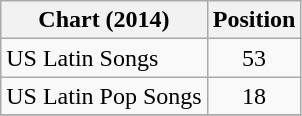<table class="wikitable">
<tr>
<th scope="col">Chart (2014)</th>
<th scope="col">Position</th>
</tr>
<tr>
<td>US Latin Songs</td>
<td style="text-align:center;">53</td>
</tr>
<tr>
<td>US Latin Pop Songs</td>
<td style="text-align:center;">18</td>
</tr>
<tr>
</tr>
</table>
